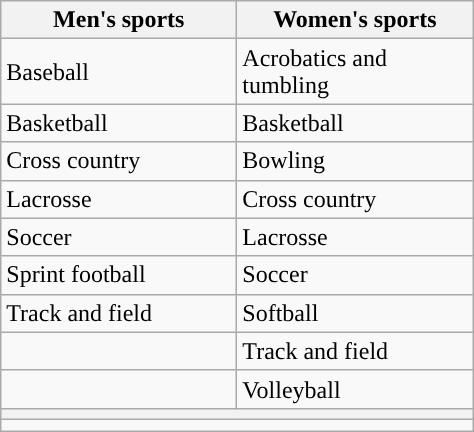<table class="wikitable"; style= "text-align: ">
<tr>
<th width=150px>Men's sports</th>
<th width=150px>Women's sports</th>
</tr>
<tr>
<td>Baseball</td>
<td>Acrobatics and tumbling</td>
</tr>
<tr>
<td>Basketball</td>
<td>Basketball</td>
</tr>
<tr>
<td>Cross country</td>
<td>Bowling</td>
</tr>
<tr>
<td>Lacrosse</td>
<td>Cross country</td>
</tr>
<tr>
<td>Soccer</td>
<td>Lacrosse</td>
</tr>
<tr>
<td>Sprint football</td>
<td>Soccer</td>
</tr>
<tr>
<td>Track and field</td>
<td>Softball</td>
</tr>
<tr>
<td></td>
<td>Track and field</td>
</tr>
<tr>
<td></td>
<td>Volleyball</td>
</tr>
<tr>
<th colspan=2></th>
</tr>
<tr>
<td colspan=2></td>
</tr>
</table>
